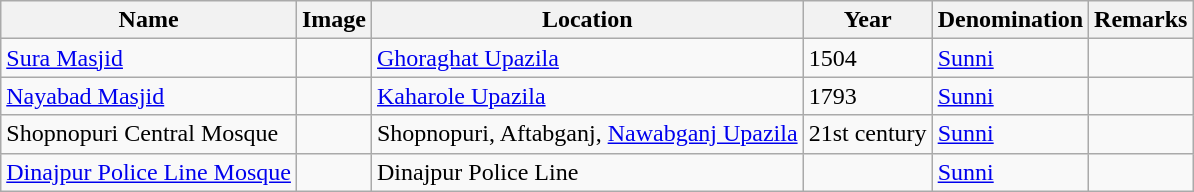<table class="wikitable sortable">
<tr>
<th>Name</th>
<th align=center class=unsortable>Image</th>
<th>Location</th>
<th>Year</th>
<th>Denomination</th>
<th align=left class=unsortable>Remarks</th>
</tr>
<tr valign=top>
<td><a href='#'>Sura Masjid</a></td>
<td></td>
<td><a href='#'>Ghoraghat Upazila</a></td>
<td>1504</td>
<td><a href='#'>Sunni</a></td>
<td></td>
</tr>
<tr valign=top>
<td><a href='#'>Nayabad Masjid</a></td>
<td></td>
<td><a href='#'>Kaharole Upazila</a></td>
<td>1793</td>
<td><a href='#'>Sunni</a></td>
<td></td>
</tr>
<tr valign=top>
<td>Shopnopuri Central Mosque</td>
<td></td>
<td>Shopnopuri, Aftabganj, <a href='#'>Nawabganj Upazila</a></td>
<td>21st century</td>
<td><a href='#'>Sunni</a></td>
<td></td>
</tr>
<tr valign=top>
<td><a href='#'>Dinajpur Police Line Mosque</a></td>
<td></td>
<td>Dinajpur Police Line</td>
<td></td>
<td><a href='#'>Sunni</a></td>
<td></td>
</tr>
</table>
